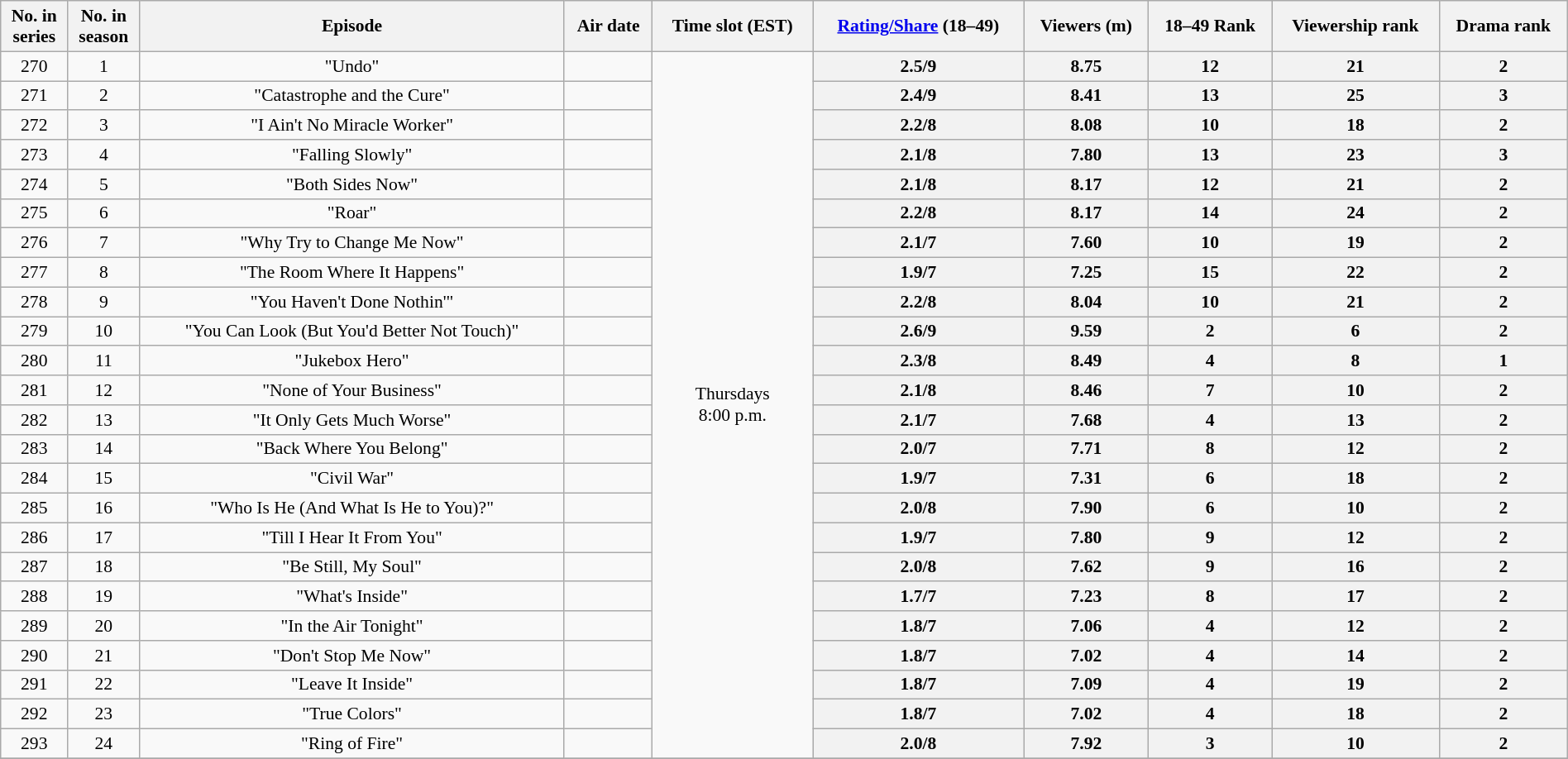<table class="wikitable" style="font-size:90%; text-align:center; width: 100%; margin-left: auto; margin-right: auto;">
<tr>
<th>No. in<br>series</th>
<th>No. in<br>season</th>
<th>Episode</th>
<th>Air date</th>
<th>Time slot (EST)</th>
<th><a href='#'>Rating/Share</a> (18–49)</th>
<th>Viewers (m)</th>
<th>18–49 Rank</th>
<th>Viewership rank</th>
<th>Drama rank</th>
</tr>
<tr>
<td style="text-align:center">270</td>
<td style="text-align:center">1</td>
<td>"Undo"</td>
<td></td>
<td style="text-align:center" rowspan=24>Thursdays<br>8:00 p.m.</td>
<th>2.5/9</th>
<th>8.75</th>
<th>12</th>
<th>21</th>
<th>2</th>
</tr>
<tr>
<td style="text-align:center">271</td>
<td style="text-align:center">2</td>
<td>"Catastrophe and the Cure"</td>
<td></td>
<th>2.4/9</th>
<th>8.41</th>
<th>13</th>
<th>25</th>
<th>3</th>
</tr>
<tr>
<td style="text-align:center">272</td>
<td style="text-align:center">3</td>
<td>"I Ain't No Miracle Worker"</td>
<td></td>
<th>2.2/8</th>
<th>8.08</th>
<th>10</th>
<th>18</th>
<th>2</th>
</tr>
<tr>
<td style="text-align:center">273</td>
<td style="text-align:center">4</td>
<td>"Falling Slowly"</td>
<td></td>
<th>2.1/8</th>
<th>7.80</th>
<th>13</th>
<th>23</th>
<th>3</th>
</tr>
<tr>
<td style="text-align:center">274</td>
<td style="text-align:center">5</td>
<td>"Both Sides Now"</td>
<td></td>
<th>2.1/8</th>
<th>8.17</th>
<th>12</th>
<th>21</th>
<th>2</th>
</tr>
<tr>
<td style="text-align:center">275</td>
<td style="text-align:center">6</td>
<td>"Roar"</td>
<td></td>
<th>2.2/8</th>
<th>8.17</th>
<th>14</th>
<th>24</th>
<th>2</th>
</tr>
<tr>
<td style="text-align:center">276</td>
<td style="text-align:center">7</td>
<td>"Why Try to Change Me Now"</td>
<td></td>
<th>2.1/7</th>
<th>7.60</th>
<th>10</th>
<th>19</th>
<th>2</th>
</tr>
<tr>
<td style="text-align:center">277</td>
<td style="text-align:center">8</td>
<td>"The Room Where It Happens"</td>
<td></td>
<th>1.9/7</th>
<th>7.25</th>
<th>15</th>
<th>22</th>
<th>2</th>
</tr>
<tr>
<td style="text-align:center">278</td>
<td style="text-align:center">9</td>
<td>"You Haven't Done Nothin'"</td>
<td></td>
<th>2.2/8</th>
<th>8.04</th>
<th>10</th>
<th>21</th>
<th>2</th>
</tr>
<tr>
<td style="text-align:center">279</td>
<td style="text-align:center">10</td>
<td>"You Can Look (But You'd Better Not Touch)"</td>
<td></td>
<th>2.6/9</th>
<th>9.59</th>
<th>2</th>
<th>6</th>
<th>2</th>
</tr>
<tr>
<td style="text-align:center">280</td>
<td style="text-align:center">11</td>
<td>"Jukebox Hero"</td>
<td></td>
<th>2.3/8</th>
<th>8.49</th>
<th>4</th>
<th>8</th>
<th>1</th>
</tr>
<tr>
<td style="text-align:center">281</td>
<td style="text-align:center">12</td>
<td>"None of Your Business"</td>
<td></td>
<th>2.1/8</th>
<th>8.46</th>
<th>7</th>
<th>10</th>
<th>2</th>
</tr>
<tr>
<td style="text-align:center">282</td>
<td style="text-align:center">13</td>
<td>"It Only Gets Much Worse"</td>
<td></td>
<th>2.1/7</th>
<th>7.68</th>
<th>4</th>
<th>13</th>
<th>2</th>
</tr>
<tr>
<td style="text-align:center">283</td>
<td style="text-align:center">14</td>
<td>"Back Where You Belong"</td>
<td></td>
<th>2.0/7</th>
<th>7.71</th>
<th>8</th>
<th>12</th>
<th>2</th>
</tr>
<tr>
<td style="text-align:center">284</td>
<td style="text-align:center">15</td>
<td>"Civil War"</td>
<td></td>
<th>1.9/7</th>
<th>7.31</th>
<th>6</th>
<th>18</th>
<th>2</th>
</tr>
<tr>
<td style="text-align:center">285</td>
<td style="text-align:center">16</td>
<td>"Who Is He (And What Is He to You)?"</td>
<td></td>
<th>2.0/8</th>
<th>7.90</th>
<th>6</th>
<th>10</th>
<th>2</th>
</tr>
<tr>
<td style="text-align:center">286</td>
<td style="text-align:center">17</td>
<td>"Till I Hear It From You"</td>
<td></td>
<th>1.9/7</th>
<th>7.80</th>
<th>9</th>
<th>12</th>
<th>2</th>
</tr>
<tr>
<td style="text-align:center">287</td>
<td style="text-align:center">18</td>
<td>"Be Still, My Soul"</td>
<td></td>
<th>2.0/8</th>
<th>7.62</th>
<th>9</th>
<th>16</th>
<th>2</th>
</tr>
<tr>
<td style="text-align:center">288</td>
<td style="text-align:center">19</td>
<td>"What's Inside"</td>
<td></td>
<th>1.7/7</th>
<th>7.23</th>
<th>8</th>
<th>17</th>
<th>2</th>
</tr>
<tr>
<td style="text-align:center">289</td>
<td style="text-align:center">20</td>
<td>"In the Air Tonight"</td>
<td></td>
<th>1.8/7</th>
<th>7.06</th>
<th>4</th>
<th>12</th>
<th>2</th>
</tr>
<tr>
<td style="text-align:center">290</td>
<td style="text-align:center">21</td>
<td>"Don't Stop Me Now"</td>
<td></td>
<th>1.8/7</th>
<th>7.02</th>
<th>4</th>
<th>14</th>
<th>2</th>
</tr>
<tr>
<td style="text-align:center">291</td>
<td style="text-align:center">22</td>
<td>"Leave It Inside"</td>
<td></td>
<th>1.8/7</th>
<th>7.09</th>
<th>4</th>
<th>19</th>
<th>2</th>
</tr>
<tr>
<td style="text-align:center">292</td>
<td style="text-align:center">23</td>
<td>"True Colors"</td>
<td></td>
<th>1.8/7</th>
<th>7.02</th>
<th>4</th>
<th>18</th>
<th>2</th>
</tr>
<tr>
<td style="text-align:center">293</td>
<td style="text-align:center">24</td>
<td>"Ring of Fire"</td>
<td></td>
<th>2.0/8</th>
<th>7.92</th>
<th>3</th>
<th>10</th>
<th>2</th>
</tr>
<tr>
</tr>
</table>
